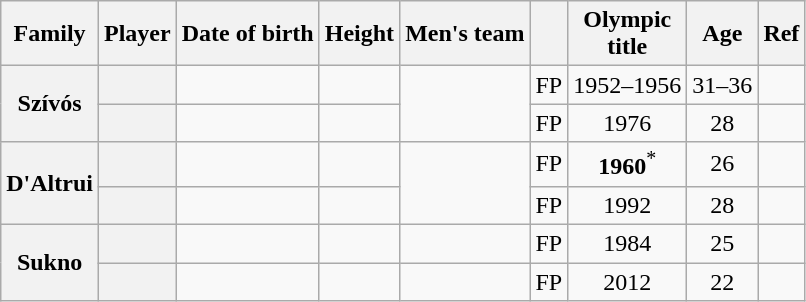<table class="wikitable sortable sticky-header" style="text-align: center; font-size: 100%; margin-left: 1em;">
<tr>
<th scope="col">Family</th>
<th scope="col">Player</th>
<th scope="col">Date of birth</th>
<th scope="col">Height</th>
<th scope="col">Men's team</th>
<th scope="col"></th>
<th scope="col">Olympic<br>title</th>
<th scope="col">Age</th>
<th scope="col" class="unsortable">Ref</th>
</tr>
<tr>
<th scope="rowgroup" rowspan="2">Szívós</th>
<th scope="row" style="text-align: right; font-weight: normal;"></th>
<td style="text-align: right;"></td>
<td style="text-align: left;"></td>
<td rowspan="2" style="text-align: left;"></td>
<td>FP</td>
<td>1952–1956</td>
<td>31–36</td>
<td></td>
</tr>
<tr>
<th scope="row" style="text-align: right; font-weight: normal;"></th>
<td style="text-align: right;"></td>
<td style="text-align: left;"></td>
<td>FP</td>
<td>1976</td>
<td>28</td>
<td></td>
</tr>
<tr>
<th scope="rowgroup" rowspan="2">D'Altrui</th>
<th scope="row" style="text-align: right; font-weight: normal;"></th>
<td style="text-align: right;"></td>
<td style="text-align: left;"></td>
<td rowspan="2" style="text-align: left;"></td>
<td>FP</td>
<td><strong>1960</strong><sup>*</sup></td>
<td>26</td>
<td></td>
</tr>
<tr>
<th scope="row" style="text-align: right; font-weight: normal;"></th>
<td style="text-align: right;"></td>
<td style="text-align: left;"></td>
<td>FP</td>
<td>1992</td>
<td>28</td>
<td></td>
</tr>
<tr>
<th scope="rowgroup" rowspan="2">Sukno</th>
<th scope="row" style="text-align: right; font-weight: normal;"></th>
<td style="text-align: right;"></td>
<td style="text-align: left;"></td>
<td style="text-align: left;"></td>
<td>FP</td>
<td>1984</td>
<td>25</td>
<td></td>
</tr>
<tr>
<th scope="row" style="text-align: right; font-weight: normal;"></th>
<td style="text-align: right;"></td>
<td style="text-align: left;"></td>
<td style="text-align: left;"></td>
<td>FP</td>
<td>2012</td>
<td>22</td>
<td></td>
</tr>
</table>
